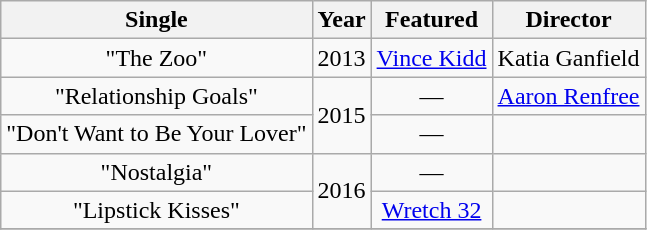<table class="wikitable plainrowheaders" style="text-align:center;">
<tr>
<th scope="col">Single</th>
<th scope="col">Year</th>
<th scope="col">Featured</th>
<th scope="col">Director</th>
</tr>
<tr>
<td>"The Zoo"</td>
<td>2013</td>
<td><a href='#'>Vince Kidd</a></td>
<td>Katia Ganfield</td>
</tr>
<tr>
<td>"Relationship Goals"</td>
<td rowspan="2">2015</td>
<td>—</td>
<td><a href='#'>Aaron Renfree</a></td>
</tr>
<tr>
<td>"Don't Want to Be Your Lover"</td>
<td>—</td>
<td></td>
</tr>
<tr>
<td>"Nostalgia"</td>
<td rowspan="2">2016</td>
<td>—</td>
<td></td>
</tr>
<tr>
<td>"Lipstick Kisses"</td>
<td><a href='#'>Wretch 32</a></td>
<td></td>
</tr>
<tr>
</tr>
</table>
